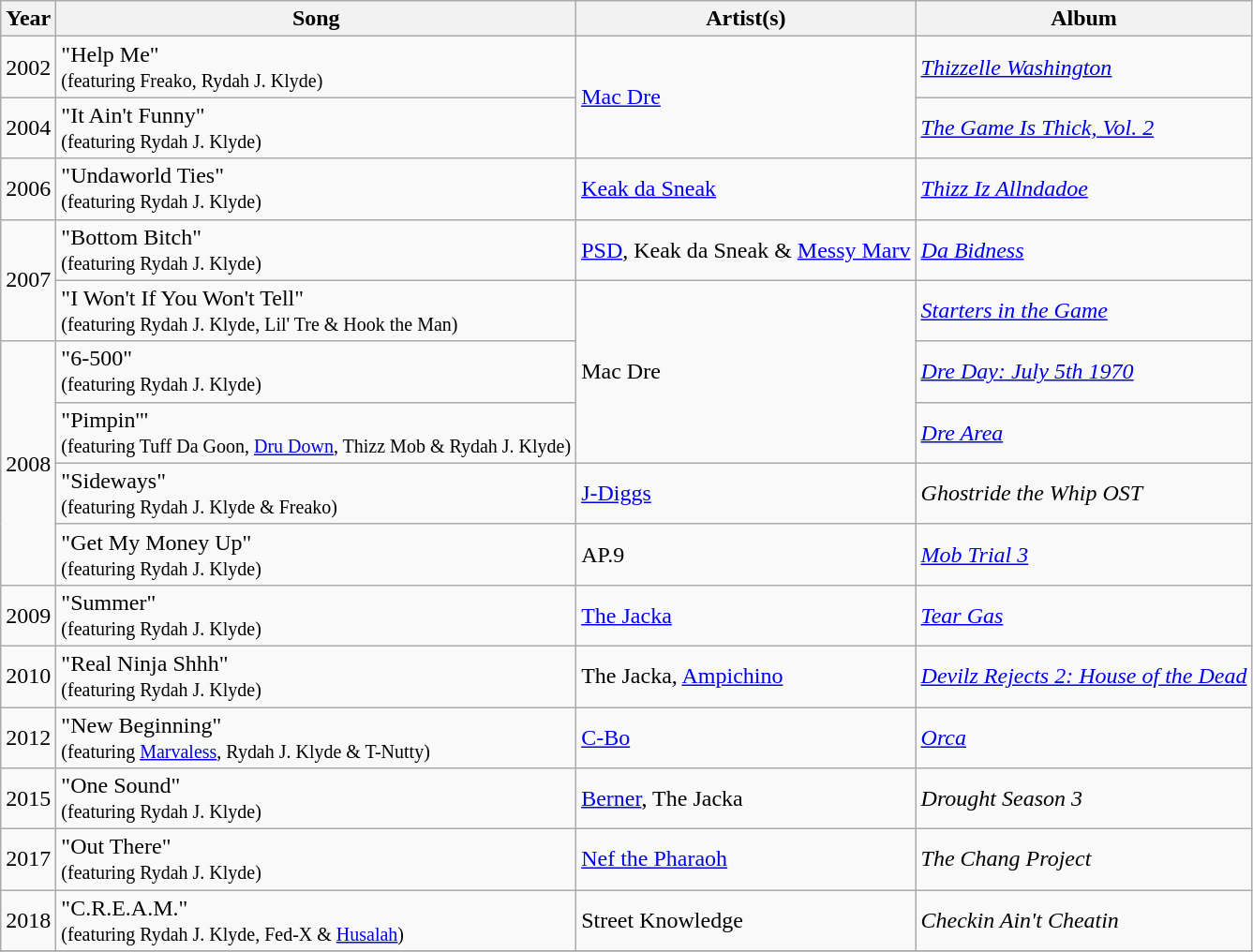<table class="wikitable">
<tr>
<th>Year</th>
<th>Song</th>
<th>Artist(s)</th>
<th>Album</th>
</tr>
<tr>
<td rowspan="1">2002</td>
<td>"Help Me"<br><small>(featuring Freako, Rydah J. Klyde)</small></td>
<td rowspan="2"><a href='#'>Mac Dre</a></td>
<td><em><a href='#'>Thizzelle Washington</a></em></td>
</tr>
<tr>
<td rowspan="1">2004</td>
<td>"It Ain't Funny"<br><small>(featuring Rydah J. Klyde)</small></td>
<td><em><a href='#'>The Game Is Thick, Vol. 2</a></em></td>
</tr>
<tr>
<td rowspan="1">2006</td>
<td>"Undaworld Ties"<br><small>(featuring Rydah J. Klyde)</small></td>
<td><a href='#'>Keak da Sneak</a></td>
<td><em><a href='#'>Thizz Iz Allndadoe</a></em></td>
</tr>
<tr>
<td rowspan="2">2007</td>
<td>"Bottom Bitch"<br><small>(featuring Rydah J. Klyde)</small></td>
<td><a href='#'>PSD</a>, Keak da Sneak & <a href='#'>Messy Marv</a></td>
<td><em><a href='#'>Da Bidness</a></em></td>
</tr>
<tr>
<td>"I Won't If You Won't Tell"<br><small>(featuring Rydah J. Klyde, Lil' Tre & Hook the Man)</small></td>
<td rowspan="3">Mac Dre</td>
<td><em><a href='#'>Starters in the Game</a></em></td>
</tr>
<tr>
<td rowspan="4">2008</td>
<td>"6-500"<br><small>(featuring Rydah J. Klyde)</small></td>
<td><em><a href='#'>Dre Day: July 5th 1970</a></em></td>
</tr>
<tr>
<td>"Pimpin'"<br><small>(featuring Tuff Da Goon, <a href='#'>Dru Down</a>, Thizz Mob & Rydah J. Klyde)</small></td>
<td><em><a href='#'>Dre Area</a></em></td>
</tr>
<tr>
<td>"Sideways"<br><small>(featuring Rydah J. Klyde & Freako)</small></td>
<td><a href='#'>J-Diggs</a></td>
<td><em>Ghostride the Whip OST</em></td>
</tr>
<tr>
<td>"Get My Money Up"<br><small>(featuring Rydah J. Klyde)</small></td>
<td>AP.9</td>
<td><em><a href='#'>Mob Trial 3</a></em></td>
</tr>
<tr>
<td rowspan="1">2009</td>
<td>"Summer"<br><small>(featuring Rydah J. Klyde)</small></td>
<td><a href='#'>The Jacka</a></td>
<td><em><a href='#'>Tear Gas</a></em></td>
</tr>
<tr>
<td rowspan="1">2010</td>
<td>"Real Ninja Shhh"<br><small>(featuring Rydah J. Klyde)</small></td>
<td>The Jacka, <a href='#'>Ampichino</a></td>
<td><em><a href='#'>Devilz Rejects 2: House of the Dead</a></em></td>
</tr>
<tr>
<td rowspan="1">2012</td>
<td>"New Beginning"<br><small>(featuring <a href='#'>Marvaless</a>, Rydah J. Klyde & T-Nutty)</small></td>
<td><a href='#'>C-Bo</a></td>
<td><em><a href='#'>Orca</a></em></td>
</tr>
<tr>
<td rowspan="1">2015</td>
<td>"One Sound"<br><small>(featuring Rydah J. Klyde)</small></td>
<td><a href='#'>Berner</a>, The Jacka</td>
<td><em>Drought Season 3</em></td>
</tr>
<tr>
<td rowspan="1">2017</td>
<td>"Out There"<br><small>(featuring Rydah J. Klyde)</small></td>
<td><a href='#'>Nef the Pharaoh</a></td>
<td><em>The Chang Project </em></td>
</tr>
<tr>
<td rowspan="1">2018</td>
<td>"C.R.E.A.M."<br><small>(featuring Rydah J. Klyde, Fed-X & <a href='#'>Husalah</a>)</small></td>
<td>Street Knowledge</td>
<td><em>Checkin Ain't Cheatin</em></td>
</tr>
<tr>
</tr>
</table>
